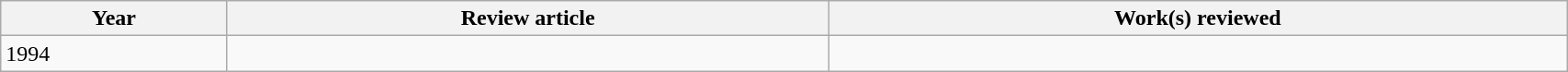<table class='wikitable sortable' width='90%'>
<tr>
<th>Year</th>
<th class='unsortable'>Review article</th>
<th class='unsortable'>Work(s) reviewed</th>
</tr>
<tr>
<td>1994</td>
<td></td>
<td></td>
</tr>
</table>
